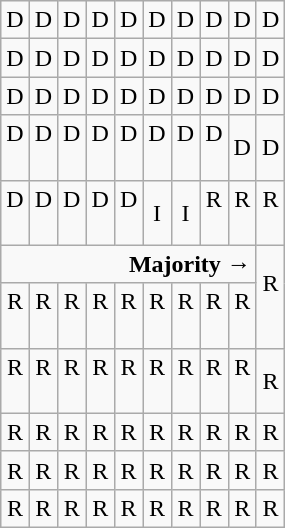<table class="wikitable" style="text-align:center">
<tr>
<td width=10% >D</td>
<td width=10% >D</td>
<td width=10% >D</td>
<td width=10% >D</td>
<td width=10% >D</td>
<td width=10% >D</td>
<td width=10% >D</td>
<td width=10% >D</td>
<td width=10% >D</td>
<td width=10% >D</td>
</tr>
<tr>
<td>D</td>
<td>D</td>
<td>D</td>
<td>D</td>
<td>D</td>
<td>D</td>
<td>D</td>
<td>D</td>
<td>D</td>
<td>D</td>
</tr>
<tr>
<td>D</td>
<td>D</td>
<td>D</td>
<td>D</td>
<td>D</td>
<td>D</td>
<td>D</td>
<td>D</td>
<td>D</td>
<td>D</td>
</tr>
<tr>
<td>D<br><br></td>
<td>D<br><br></td>
<td>D<br><br></td>
<td>D<br><br></td>
<td>D<br><br></td>
<td>D<br><br></td>
<td>D<br><br></td>
<td>D<br><br></td>
<td>D</td>
<td>D</td>
</tr>
<tr>
<td>D<br><br></td>
<td>D<br><br></td>
<td>D<br><br></td>
<td>D<br><br></td>
<td>D<br><br></td>
<td>I</td>
<td>I</td>
<td>R<br><br></td>
<td>R<br><br></td>
<td>R<br><br></td>
</tr>
<tr style="height:1em">
<td colspan=9 style="text-align:right"><strong>Majority →</strong></td>
<td rowspan=2 >R<br><br></td>
</tr>
<tr>
<td>R<br> <br></td>
<td>R<br><br></td>
<td>R<br><br></td>
<td>R<br><br></td>
<td>R<br><br></td>
<td>R<br><br></td>
<td>R<br><br></td>
<td>R<br><br></td>
<td>R<br><br></td>
</tr>
<tr style="height:2em">
<td>R<br><br></td>
<td>R<br><br></td>
<td>R<br><br></td>
<td>R<br><br></td>
<td>R<br><br></td>
<td>R<br><br></td>
<td>R<br><br></td>
<td>R<br><br></td>
<td>R<br><br></td>
<td>R</td>
</tr>
<tr>
<td>R</td>
<td>R</td>
<td>R</td>
<td>R</td>
<td>R</td>
<td>R</td>
<td>R</td>
<td>R</td>
<td>R</td>
<td>R</td>
</tr>
<tr>
<td>R</td>
<td>R</td>
<td>R</td>
<td>R</td>
<td>R</td>
<td>R</td>
<td>R</td>
<td>R</td>
<td>R</td>
<td>R</td>
</tr>
<tr>
<td>R</td>
<td>R</td>
<td>R</td>
<td>R</td>
<td>R</td>
<td>R</td>
<td>R</td>
<td>R</td>
<td>R</td>
<td>R</td>
</tr>
</table>
